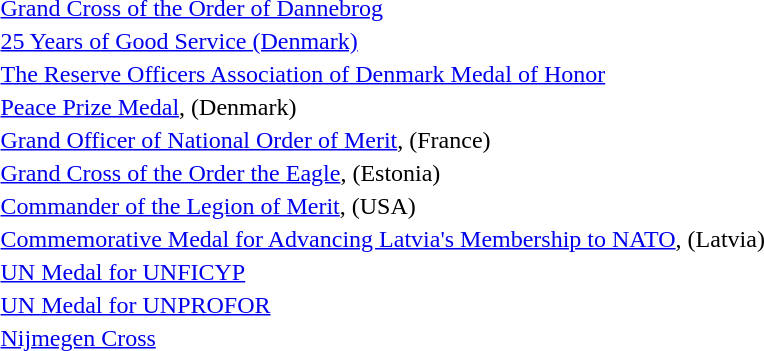<table>
<tr>
<td></td>
<td><a href='#'>Grand Cross of the Order of Dannebrog</a></td>
</tr>
<tr>
<td></td>
<td><a href='#'>25 Years of Good Service (Denmark)</a></td>
</tr>
<tr>
<td></td>
<td><a href='#'>The Reserve Officers Association of Denmark Medal of Honor</a></td>
</tr>
<tr>
<td></td>
<td><a href='#'>Peace Prize Medal</a>, (Denmark)</td>
</tr>
<tr>
<td></td>
<td><a href='#'>Grand Officer of National Order of Merit</a>, (France)</td>
</tr>
<tr>
<td></td>
<td><a href='#'>Grand Cross of the Order the Eagle</a>, (Estonia)</td>
</tr>
<tr>
<td></td>
<td><a href='#'>Commander of the Legion of Merit</a>, (USA)</td>
</tr>
<tr>
<td></td>
<td><a href='#'>Commemorative Medal for Advancing Latvia's Membership to NATO</a>, (Latvia)</td>
</tr>
<tr>
<td></td>
<td><a href='#'>UN Medal for UNFICYP</a></td>
</tr>
<tr>
<td></td>
<td><a href='#'>UN Medal for UNPROFOR</a></td>
</tr>
<tr>
<td></td>
<td><a href='#'>Nijmegen Cross</a></td>
</tr>
<tr>
</tr>
</table>
